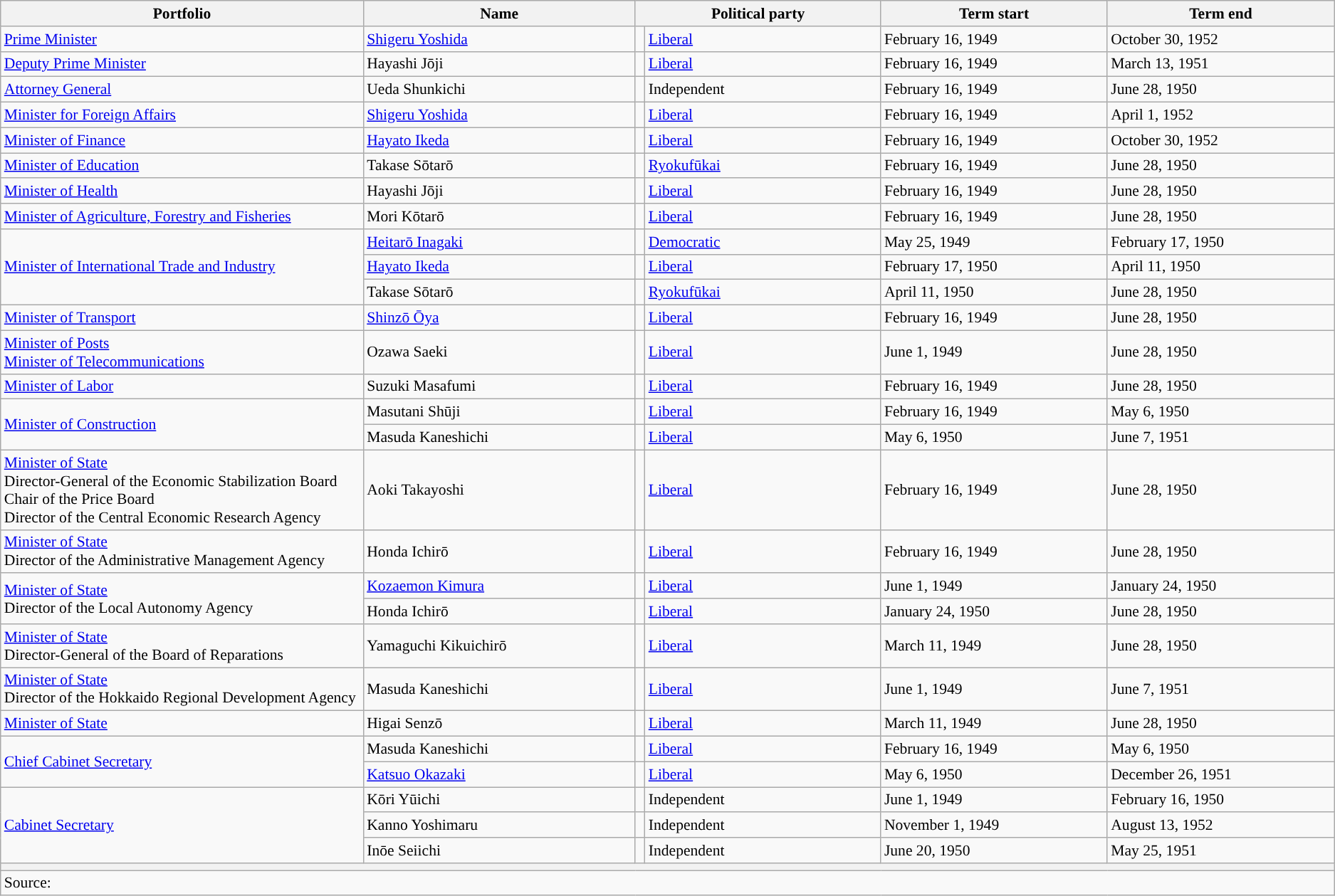<table class="wikitable unsortable" style="font-size: 90%;">
<tr>
<th scope="col" width="20%">Portfolio</th>
<th scope="col" width="15%">Name</th>
<th colspan="2" scope="col" width="13.5%">Political party</th>
<th scope="col" width="12.5%">Term start</th>
<th scope="col" width="12.5%">Term end</th>
</tr>
<tr>
<td style="text-align: left;"><a href='#'>Prime Minister</a></td>
<td><a href='#'>Shigeru Yoshida</a></td>
<td width="0.5%" style="background:"></td>
<td><a href='#'>Liberal</a></td>
<td>February 16, 1949</td>
<td>October 30, 1952</td>
</tr>
<tr>
<td><a href='#'>Deputy Prime Minister</a></td>
<td>Hayashi Jōji</td>
<td style="color:inherit;background:"></td>
<td><a href='#'>Liberal</a></td>
<td>February 16, 1949</td>
<td>March 13, 1951</td>
</tr>
<tr>
<td><a href='#'>Attorney General</a></td>
<td>Ueda Shunkichi</td>
<td style="color:inherit;background:"></td>
<td>Independent</td>
<td>February 16, 1949</td>
<td>June 28, 1950</td>
</tr>
<tr>
<td><a href='#'>Minister for Foreign Affairs</a></td>
<td><a href='#'>Shigeru Yoshida</a></td>
<td style="color:inherit;background:"></td>
<td><a href='#'>Liberal</a></td>
<td>February 16, 1949</td>
<td>April 1, 1952</td>
</tr>
<tr>
<td><a href='#'>Minister of Finance</a></td>
<td><a href='#'>Hayato Ikeda</a></td>
<td style="color:inherit;background:"></td>
<td><a href='#'>Liberal</a></td>
<td>February 16, 1949</td>
<td>October 30, 1952</td>
</tr>
<tr>
<td><a href='#'>Minister of Education</a></td>
<td>Takase Sōtarō</td>
<td></td>
<td><a href='#'>Ryokufūkai</a></td>
<td>February 16, 1949</td>
<td>June 28, 1950</td>
</tr>
<tr>
<td><a href='#'>Minister of Health</a></td>
<td>Hayashi Jōji</td>
<td style="color:inherit;background:"></td>
<td><a href='#'>Liberal</a></td>
<td>February 16, 1949</td>
<td>June 28, 1950</td>
</tr>
<tr>
<td><a href='#'>Minister of Agriculture, Forestry and Fisheries</a></td>
<td>Mori Kōtarō</td>
<td style="color:inherit;background:"></td>
<td><a href='#'>Liberal</a></td>
<td>February 16, 1949</td>
<td>June 28, 1950</td>
</tr>
<tr>
<td rowspan="3"><a href='#'>Minister of International Trade and Industry</a></td>
<td><a href='#'>Heitarō Inagaki</a></td>
<td style="color:inherit;background:"></td>
<td><a href='#'>Democratic</a></td>
<td>May 25, 1949</td>
<td>February 17, 1950</td>
</tr>
<tr>
<td><a href='#'>Hayato Ikeda</a></td>
<td style="color:inherit;background:"></td>
<td><a href='#'>Liberal</a></td>
<td>February 17, 1950</td>
<td>April 11, 1950</td>
</tr>
<tr>
<td>Takase Sōtarō</td>
<td></td>
<td><a href='#'>Ryokufūkai</a></td>
<td>April 11, 1950</td>
<td>June 28, 1950</td>
</tr>
<tr>
<td><a href='#'>Minister of Transport</a></td>
<td><a href='#'>Shinzō Ōya</a></td>
<td style="color:inherit;background:"></td>
<td><a href='#'>Liberal</a></td>
<td>February 16, 1949</td>
<td>June 28, 1950</td>
</tr>
<tr>
<td><a href='#'>Minister of Posts</a><br><a href='#'>Minister of Telecommunications</a></td>
<td>Ozawa Saeki</td>
<td style="color:inherit;background:"></td>
<td><a href='#'>Liberal</a></td>
<td>June 1, 1949</td>
<td>June 28, 1950</td>
</tr>
<tr>
<td><a href='#'>Minister of Labor</a></td>
<td>Suzuki Masafumi</td>
<td style="color:inherit;background:"></td>
<td><a href='#'>Liberal</a></td>
<td>February 16, 1949</td>
<td>June 28, 1950</td>
</tr>
<tr>
<td rowspan="2"><a href='#'>Minister of Construction</a></td>
<td>Masutani Shūji</td>
<td style="color:inherit;background:"></td>
<td><a href='#'>Liberal</a></td>
<td>February 16, 1949</td>
<td>May 6, 1950</td>
</tr>
<tr>
<td>Masuda Kaneshichi</td>
<td style="color:inherit;background:"></td>
<td><a href='#'>Liberal</a></td>
<td>May 6, 1950</td>
<td>June 7, 1951</td>
</tr>
<tr>
<td><a href='#'>Minister of State</a><br>Director-General of the Economic Stabilization Board<br>Chair of the Price Board<br>Director of the Central Economic Research Agency</td>
<td>Aoki Takayoshi</td>
<td style="color:inherit;background:"></td>
<td><a href='#'>Liberal</a></td>
<td>February 16, 1949</td>
<td>June 28, 1950</td>
</tr>
<tr>
<td><a href='#'>Minister of State</a><br>Director of the Administrative Management Agency</td>
<td>Honda Ichirō</td>
<td style="color:inherit;background:"></td>
<td><a href='#'>Liberal</a></td>
<td>February 16, 1949</td>
<td>June 28, 1950</td>
</tr>
<tr>
<td rowspan="2"><a href='#'>Minister of State</a><br>Director of the Local Autonomy Agency</td>
<td><a href='#'>Kozaemon Kimura</a></td>
<td style="color:inherit;background:"></td>
<td><a href='#'>Liberal</a></td>
<td>June 1, 1949</td>
<td>January 24, 1950</td>
</tr>
<tr>
<td>Honda Ichirō</td>
<td style="color:inherit;background:"></td>
<td><a href='#'>Liberal</a></td>
<td>January 24, 1950</td>
<td>June 28, 1950</td>
</tr>
<tr>
<td><a href='#'>Minister of State</a><br>Director-General of the Board of Reparations</td>
<td>Yamaguchi Kikuichirō</td>
<td style="color:inherit;background:"></td>
<td><a href='#'>Liberal</a></td>
<td>March 11, 1949</td>
<td>June 28, 1950</td>
</tr>
<tr>
<td><a href='#'>Minister of State</a><br>Director of the Hokkaido Regional Development Agency</td>
<td>Masuda Kaneshichi</td>
<td style="color:inherit;background:"></td>
<td><a href='#'>Liberal</a></td>
<td>June 1, 1949</td>
<td>June 7, 1951</td>
</tr>
<tr>
<td><a href='#'>Minister of State</a></td>
<td>Higai Senzō</td>
<td style="color:inherit;background:"></td>
<td><a href='#'>Liberal</a></td>
<td>March 11, 1949</td>
<td>June 28, 1950</td>
</tr>
<tr>
<td rowspan="2"><a href='#'>Chief Cabinet Secretary</a></td>
<td>Masuda Kaneshichi</td>
<td style="color:inherit;background:"></td>
<td><a href='#'>Liberal</a></td>
<td>February 16, 1949</td>
<td>May 6, 1950</td>
</tr>
<tr>
<td><a href='#'>Katsuo Okazaki</a></td>
<td style="color:inherit;background:"></td>
<td><a href='#'>Liberal</a></td>
<td>May 6, 1950</td>
<td>December 26, 1951</td>
</tr>
<tr>
<td rowspan="3"><a href='#'>Cabinet Secretary</a></td>
<td>Kōri Yūichi</td>
<td style="color:inherit;background:"></td>
<td>Independent</td>
<td>June 1, 1949</td>
<td>February 16, 1950</td>
</tr>
<tr>
<td>Kanno Yoshimaru</td>
<td style="color:inherit;background:"></td>
<td>Independent</td>
<td>November 1, 1949</td>
<td>August 13, 1952</td>
</tr>
<tr>
<td>Inōe Seiichi</td>
<td style="color:inherit;background:"></td>
<td>Independent</td>
<td>June 20, 1950</td>
<td>May 25, 1951</td>
</tr>
<tr>
<th colspan="6"></th>
</tr>
<tr>
<td colspan="6">Source:</td>
</tr>
</table>
